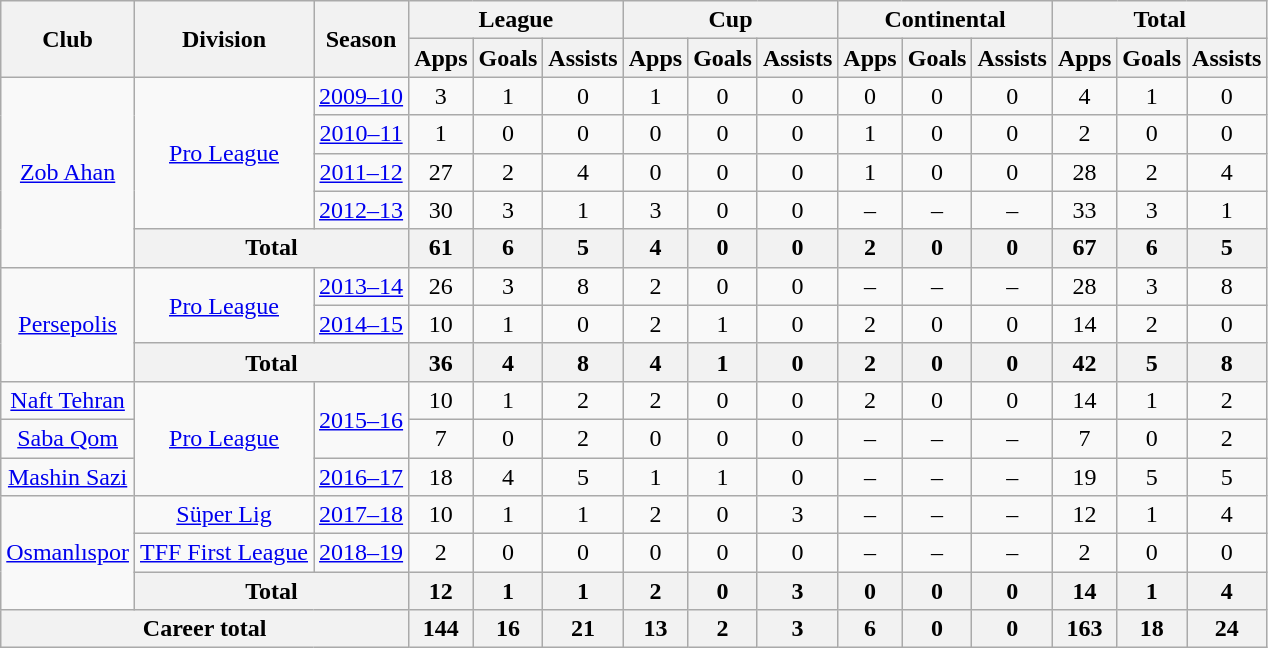<table class="wikitable" style="text-align: center;">
<tr>
<th rowspan="2">Club</th>
<th rowspan="2">Division</th>
<th rowspan="2">Season</th>
<th colspan="3">League</th>
<th colspan="3">Cup</th>
<th colspan="3">Continental</th>
<th colspan="3">Total</th>
</tr>
<tr>
<th>Apps</th>
<th>Goals</th>
<th>Assists</th>
<th>Apps</th>
<th>Goals</th>
<th>Assists</th>
<th>Apps</th>
<th>Goals</th>
<th>Assists</th>
<th>Apps</th>
<th>Goals</th>
<th>Assists</th>
</tr>
<tr>
<td rowspan="5"><a href='#'>Zob Ahan</a></td>
<td rowspan="4"><a href='#'>Pro League</a></td>
<td><a href='#'>2009–10</a></td>
<td>3</td>
<td>1</td>
<td>0</td>
<td>1</td>
<td>0</td>
<td>0</td>
<td>0</td>
<td>0</td>
<td>0</td>
<td>4</td>
<td>1</td>
<td>0</td>
</tr>
<tr>
<td><a href='#'>2010–11</a></td>
<td>1</td>
<td>0</td>
<td>0</td>
<td>0</td>
<td>0</td>
<td>0</td>
<td>1</td>
<td>0</td>
<td>0</td>
<td>2</td>
<td>0</td>
<td>0</td>
</tr>
<tr>
<td><a href='#'>2011–12</a></td>
<td>27</td>
<td>2</td>
<td>4</td>
<td>0</td>
<td>0</td>
<td>0</td>
<td>1</td>
<td>0</td>
<td>0</td>
<td>28</td>
<td>2</td>
<td>4</td>
</tr>
<tr>
<td><a href='#'>2012–13</a></td>
<td>30</td>
<td>3</td>
<td>1</td>
<td>3</td>
<td>0</td>
<td>0</td>
<td>–</td>
<td>–</td>
<td>–</td>
<td>33</td>
<td>3</td>
<td>1</td>
</tr>
<tr>
<th colspan=2>Total</th>
<th>61</th>
<th>6</th>
<th>5</th>
<th>4</th>
<th>0</th>
<th>0</th>
<th>2</th>
<th>0</th>
<th>0</th>
<th>67</th>
<th>6</th>
<th>5</th>
</tr>
<tr>
<td rowspan="3"><a href='#'>Persepolis</a></td>
<td rowspan="2"><a href='#'>Pro League</a></td>
<td><a href='#'>2013–14</a></td>
<td>26</td>
<td>3</td>
<td>8</td>
<td>2</td>
<td>0</td>
<td>0</td>
<td>–</td>
<td>–</td>
<td>–</td>
<td>28</td>
<td>3</td>
<td>8</td>
</tr>
<tr>
<td><a href='#'>2014–15</a></td>
<td>10</td>
<td>1</td>
<td>0</td>
<td>2</td>
<td>1</td>
<td>0</td>
<td>2</td>
<td>0</td>
<td>0</td>
<td>14</td>
<td>2</td>
<td>0</td>
</tr>
<tr>
<th colspan=2>Total</th>
<th>36</th>
<th>4</th>
<th>8</th>
<th>4</th>
<th>1</th>
<th>0</th>
<th>2</th>
<th>0</th>
<th>0</th>
<th>42</th>
<th>5</th>
<th>8</th>
</tr>
<tr>
<td rowspan="1"><a href='#'>Naft Tehran</a></td>
<td rowspan="3"><a href='#'>Pro League</a></td>
<td rowspan="2"><a href='#'>2015–16</a></td>
<td>10</td>
<td>1</td>
<td>2</td>
<td>2</td>
<td>0</td>
<td>0</td>
<td>2</td>
<td>0</td>
<td>0</td>
<td>14</td>
<td>1</td>
<td>2</td>
</tr>
<tr>
<td rowspan="1"><a href='#'>Saba Qom</a></td>
<td>7</td>
<td>0</td>
<td>2</td>
<td>0</td>
<td>0</td>
<td>0</td>
<td>–</td>
<td>–</td>
<td>–</td>
<td>7</td>
<td>0</td>
<td>2</td>
</tr>
<tr>
<td rowspan="1"><a href='#'>Mashin Sazi</a></td>
<td rowspan="1"><a href='#'>2016–17</a></td>
<td>18</td>
<td>4</td>
<td>5</td>
<td>1</td>
<td>1</td>
<td>0</td>
<td>–</td>
<td>–</td>
<td>–</td>
<td>19</td>
<td>5</td>
<td>5</td>
</tr>
<tr>
<td rowspan="3"><a href='#'>Osmanlıspor</a></td>
<td rowspan="1"><a href='#'>Süper Lig</a></td>
<td><a href='#'>2017–18</a></td>
<td>10</td>
<td>1</td>
<td>1</td>
<td>2</td>
<td>0</td>
<td>3</td>
<td>–</td>
<td>–</td>
<td>–</td>
<td>12</td>
<td>1</td>
<td>4</td>
</tr>
<tr>
<td rowspan="1"><a href='#'>TFF First League</a></td>
<td><a href='#'>2018–19</a></td>
<td>2</td>
<td>0</td>
<td>0</td>
<td>0</td>
<td>0</td>
<td>0</td>
<td>–</td>
<td>–</td>
<td>–</td>
<td>2</td>
<td>0</td>
<td>0</td>
</tr>
<tr>
<th colspan=2>Total</th>
<th>12</th>
<th>1</th>
<th>1</th>
<th>2</th>
<th>0</th>
<th>3</th>
<th>0</th>
<th>0</th>
<th>0</th>
<th>14</th>
<th>1</th>
<th>4</th>
</tr>
<tr>
<th colspan=3>Career total</th>
<th>144</th>
<th>16</th>
<th>21</th>
<th>13</th>
<th>2</th>
<th>3</th>
<th>6</th>
<th>0</th>
<th>0</th>
<th>163</th>
<th>18</th>
<th>24</th>
</tr>
</table>
